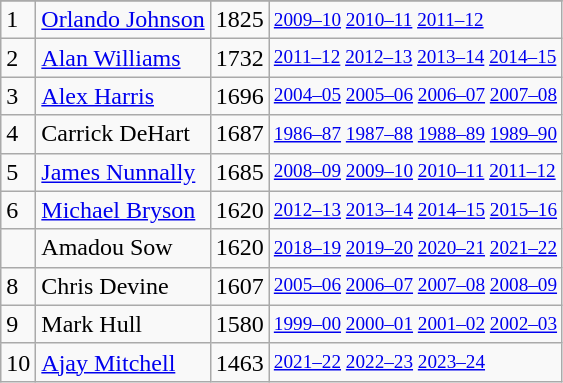<table class="wikitable"92>
<tr>
</tr>
<tr>
<td>1</td>
<td><a href='#'>Orlando Johnson</a></td>
<td>1825</td>
<td style="font-size:80%;"><a href='#'>2009–10</a> <a href='#'>2010–11</a> <a href='#'>2011–12</a></td>
</tr>
<tr>
<td>2</td>
<td><a href='#'>Alan Williams</a></td>
<td>1732</td>
<td style="font-size:80%;"><a href='#'>2011–12</a> <a href='#'>2012–13</a> <a href='#'>2013–14</a> <a href='#'>2014–15</a></td>
</tr>
<tr>
<td>3</td>
<td><a href='#'>Alex Harris</a></td>
<td>1696</td>
<td style="font-size:80%;"><a href='#'>2004–05</a> <a href='#'>2005–06</a> <a href='#'>2006–07</a> <a href='#'>2007–08</a></td>
</tr>
<tr>
<td>4</td>
<td>Carrick DeHart</td>
<td>1687</td>
<td style="font-size:80%;"><a href='#'>1986–87</a> <a href='#'>1987–88</a> <a href='#'>1988–89</a> <a href='#'>1989–90</a></td>
</tr>
<tr>
<td>5</td>
<td><a href='#'>James Nunnally</a></td>
<td>1685</td>
<td style="font-size:80%;"><a href='#'>2008–09</a> <a href='#'>2009–10</a> <a href='#'>2010–11</a> <a href='#'>2011–12</a></td>
</tr>
<tr>
<td>6</td>
<td><a href='#'>Michael Bryson</a></td>
<td>1620</td>
<td style="font-size:80%;"><a href='#'>2012–13</a> <a href='#'>2013–14</a> <a href='#'>2014–15</a> <a href='#'>2015–16</a></td>
</tr>
<tr>
<td></td>
<td>Amadou Sow</td>
<td>1620</td>
<td style="font-size:80%;"><a href='#'>2018–19</a> <a href='#'>2019–20</a> <a href='#'>2020–21</a> <a href='#'>2021–22</a></td>
</tr>
<tr>
<td>8</td>
<td>Chris Devine</td>
<td>1607</td>
<td style="font-size:80%;"><a href='#'>2005–06</a> <a href='#'>2006–07</a> <a href='#'>2007–08</a> <a href='#'>2008–09</a></td>
</tr>
<tr>
<td>9</td>
<td>Mark Hull</td>
<td>1580</td>
<td style="font-size:80%;"><a href='#'>1999–00</a> <a href='#'>2000–01</a> <a href='#'>2001–02</a> <a href='#'>2002–03</a></td>
</tr>
<tr>
<td>10</td>
<td><a href='#'>Ajay Mitchell</a></td>
<td>1463</td>
<td style="font-size:80%;"><a href='#'>2021–22</a> <a href='#'>2022–23</a> <a href='#'>2023–24</a></td>
</tr>
</table>
